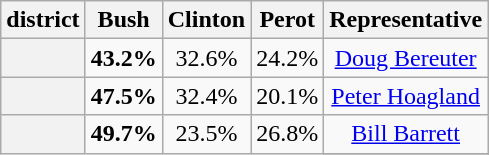<table class=wikitable>
<tr>
<th>district</th>
<th>Bush</th>
<th>Clinton</th>
<th>Perot</th>
<th>Representative</th>
</tr>
<tr align=center>
<th></th>
<td><strong>43.2%</strong></td>
<td>32.6%</td>
<td>24.2%</td>
<td><a href='#'>Doug Bereuter</a></td>
</tr>
<tr align=center>
<th></th>
<td><strong>47.5%</strong></td>
<td>32.4%</td>
<td>20.1%</td>
<td><a href='#'>Peter Hoagland</a></td>
</tr>
<tr align=center>
<th rowspan="2" ></th>
<td rowspan=2><strong>49.7%</strong></td>
<td rowspan=2>23.5%</td>
<td rowspan=2>26.8%</td>
<td><a href='#'>Bill Barrett</a></td>
</tr>
<tr align=center>
</tr>
</table>
